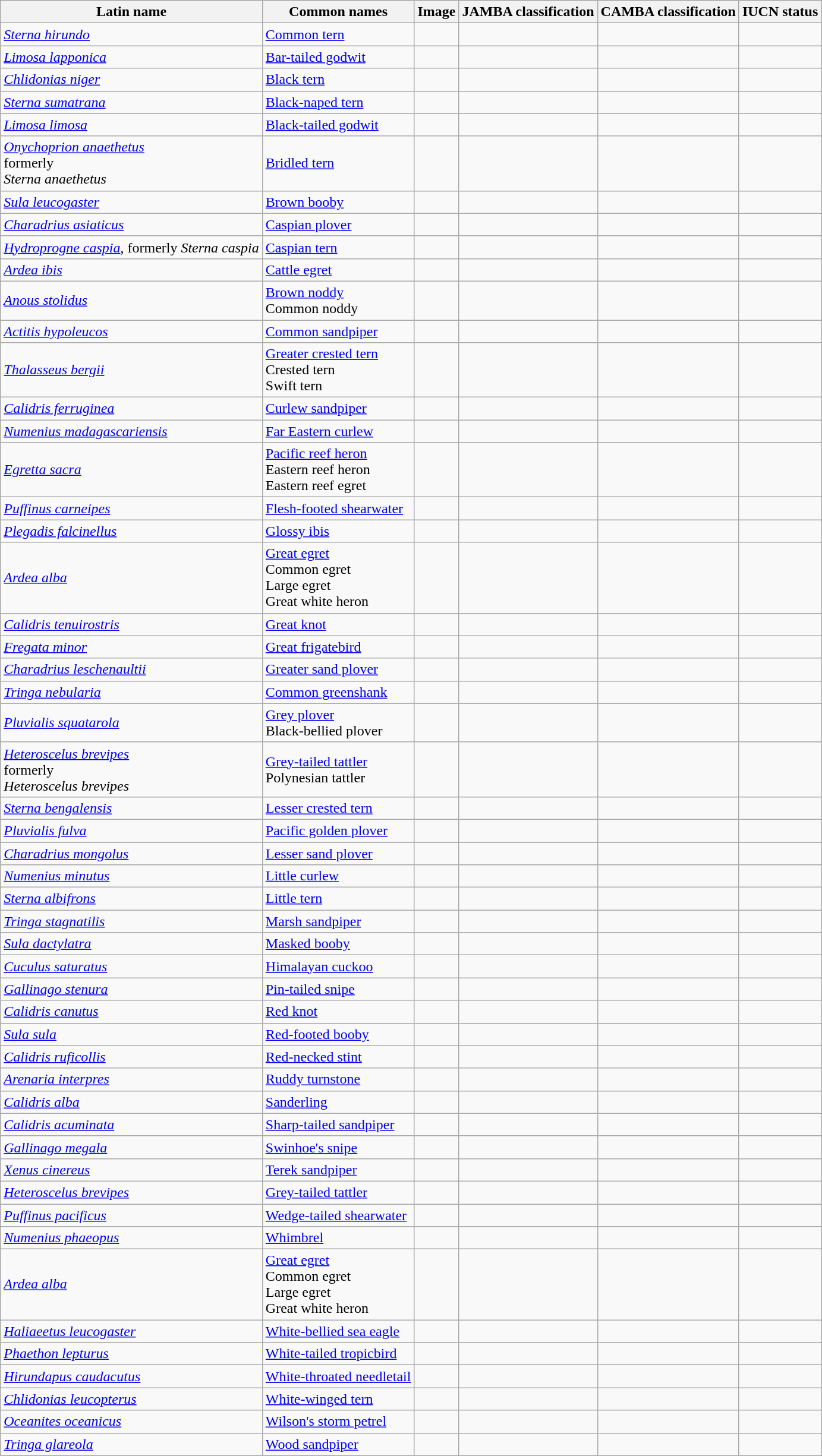<table class="wikitable">
<tr>
<th scope=col>Latin name</th>
<th scope=col>Common names</th>
<th scope=col>Image</th>
<th scope=col>JAMBA classification</th>
<th scope=col>CAMBA classification</th>
<th scope=col>IUCN status</th>
</tr>
<tr>
<td scope="row"><em><a href='#'>Sterna hirundo</a></em></td>
<td><a href='#'>Common tern</a></td>
<td></td>
<td></td>
<td></td>
<td></td>
</tr>
<tr>
<td scope="row"><em><a href='#'>Limosa lapponica</a></em></td>
<td><a href='#'>Bar-tailed godwit</a></td>
<td></td>
<td></td>
<td></td>
<td></td>
</tr>
<tr>
<td scope="row"><em><a href='#'>Chlidonias niger</a></em></td>
<td><a href='#'>Black tern</a></td>
<td></td>
<td></td>
<td></td>
<td></td>
</tr>
<tr>
<td scope="row"><em><a href='#'>Sterna sumatrana</a></em></td>
<td><a href='#'>Black-naped tern</a></td>
<td></td>
<td></td>
<td></td>
<td></td>
</tr>
<tr>
<td scope="row"><em><a href='#'>Limosa limosa</a></em></td>
<td><a href='#'>Black-tailed godwit</a></td>
<td></td>
<td></td>
<td></td>
<td></td>
</tr>
<tr>
<td scope="row"><a href='#'><em>Onychoprion anaethetus</em></a><br>formerly<br><em>Sterna anaethetus</em></td>
<td><a href='#'>Bridled tern</a></td>
<td></td>
<td></td>
<td></td>
<td></td>
</tr>
<tr>
<td scope="row"><a href='#'><em>Sula leucogaster</em></a></td>
<td><a href='#'>Brown booby</a></td>
<td></td>
<td></td>
<td></td>
<td></td>
</tr>
<tr>
<td scope="row"><a href='#'><em>Charadrius asiaticus</em></a></td>
<td><a href='#'>Caspian plover</a></td>
<td></td>
<td></td>
<td></td>
<td></td>
</tr>
<tr>
<td scope="row"><a href='#'><em>Hydroprogne caspia</em></a>, formerly <em>Sterna caspia</em></td>
<td><a href='#'>Caspian tern</a></td>
<td></td>
<td></td>
<td></td>
<td></td>
</tr>
<tr>
<td scope="row"><a href='#'><em>Ardea ibis</em></a></td>
<td><a href='#'>Cattle egret</a></td>
<td></td>
<td></td>
<td></td>
<td></td>
</tr>
<tr>
<td scope="row"><a href='#'><em>Anous stolidus</em></a></td>
<td><a href='#'>Brown noddy</a><br>Common noddy</td>
<td></td>
<td></td>
<td></td>
<td></td>
</tr>
<tr>
<td scope="row"><a href='#'><em>Actitis hypoleucos</em></a></td>
<td><a href='#'>Common sandpiper</a></td>
<td></td>
<td></td>
<td></td>
<td></td>
</tr>
<tr>
<td scope="row"><a href='#'><em>Thalasseus bergii</em></a></td>
<td><a href='#'>Greater crested tern</a><br>Crested tern<br>Swift tern</td>
<td></td>
<td></td>
<td></td>
<td></td>
</tr>
<tr>
<td scope="row"><a href='#'><em>Calidris ferruginea</em></a></td>
<td><a href='#'>Curlew sandpiper</a></td>
<td></td>
<td></td>
<td></td>
<td></td>
</tr>
<tr>
<td scope="row"><a href='#'><em>Numenius madagascariensis</em></a></td>
<td><a href='#'>Far Eastern curlew</a></td>
<td></td>
<td></td>
<td></td>
<td></td>
</tr>
<tr>
<td scope="row"><a href='#'><em>Egretta sacra</em></a></td>
<td><a href='#'>Pacific reef heron</a><br>Eastern reef heron<br>Eastern reef egret</td>
<td></td>
<td></td>
<td></td>
<td></td>
</tr>
<tr>
<td scope="row"><a href='#'><em>Puffinus carneipes</em></a></td>
<td><a href='#'>Flesh-footed shearwater</a></td>
<td></td>
<td></td>
<td></td>
<td></td>
</tr>
<tr>
<td scope="row"><a href='#'><em>Plegadis falcinellus</em></a></td>
<td><a href='#'>Glossy ibis</a></td>
<td></td>
<td></td>
<td></td>
<td></td>
</tr>
<tr>
<td scope="row"><a href='#'><em>Ardea alba</em></a></td>
<td><a href='#'>Great egret</a><br>Common egret<br>Large egret<br>Great white heron</td>
<td></td>
<td></td>
<td></td>
<td></td>
</tr>
<tr>
<td scope="row"><a href='#'><em>Calidris tenuirostris</em></a></td>
<td><a href='#'>Great knot</a></td>
<td></td>
<td></td>
<td></td>
<td></td>
</tr>
<tr>
<td scope="row"><a href='#'><em>Fregata minor</em></a></td>
<td><a href='#'>Great frigatebird</a></td>
<td></td>
<td></td>
<td></td>
<td></td>
</tr>
<tr>
<td scope="row"><a href='#'><em>Charadrius leschenaultii</em></a></td>
<td><a href='#'>Greater sand plover</a></td>
<td></td>
<td></td>
<td></td>
<td></td>
</tr>
<tr>
<td scope="row"><a href='#'><em>Tringa nebularia</em></a></td>
<td><a href='#'>Common greenshank</a></td>
<td></td>
<td></td>
<td></td>
<td></td>
</tr>
<tr>
<td scope="row"><a href='#'><em>Pluvialis squatarola</em></a></td>
<td><a href='#'>Grey plover</a><br>Black-bellied plover</td>
<td></td>
<td></td>
<td></td>
<td></td>
</tr>
<tr>
<td scope="row"><a href='#'><em>Heteroscelus brevipes</em></a><br>formerly<br><em>Heteroscelus brevipes</em></td>
<td><a href='#'>Grey-tailed tattler</a><br>Polynesian tattler</td>
<td></td>
<td></td>
<td></td>
<td></td>
</tr>
<tr>
<td scope="row"><a href='#'><em>Sterna bengalensis</em></a></td>
<td><a href='#'>Lesser crested tern</a></td>
<td></td>
<td></td>
<td></td>
<td></td>
</tr>
<tr>
<td scope="row"><a href='#'><em>Pluvialis fulva</em></a></td>
<td><a href='#'>Pacific golden plover</a></td>
<td></td>
<td></td>
<td></td>
<td></td>
</tr>
<tr>
<td scope="row"><a href='#'><em>Charadrius mongolus</em></a></td>
<td><a href='#'>Lesser sand plover</a></td>
<td></td>
<td></td>
<td></td>
<td></td>
</tr>
<tr>
<td scope="row"><a href='#'><em>Numenius minutus</em></a></td>
<td><a href='#'>Little curlew</a></td>
<td></td>
<td></td>
<td></td>
<td></td>
</tr>
<tr>
<td scope="row"><a href='#'><em>Sterna albifrons</em></a></td>
<td><a href='#'>Little tern</a></td>
<td></td>
<td></td>
<td></td>
<td></td>
</tr>
<tr>
<td scope="row"><a href='#'><em>Tringa stagnatilis</em></a></td>
<td><a href='#'>Marsh sandpiper</a></td>
<td></td>
<td></td>
<td></td>
<td></td>
</tr>
<tr>
<td scope="row"><a href='#'><em>Sula dactylatra</em></a></td>
<td><a href='#'>Masked booby</a></td>
<td></td>
<td></td>
<td></td>
<td></td>
</tr>
<tr>
<td scope="row"><a href='#'><em>Cuculus saturatus</em></a></td>
<td><a href='#'>Himalayan cuckoo</a></td>
<td></td>
<td></td>
<td></td>
<td></td>
</tr>
<tr>
<td scope="row"><a href='#'><em>Gallinago stenura</em></a></td>
<td><a href='#'>Pin-tailed snipe</a></td>
<td></td>
<td></td>
<td></td>
<td></td>
</tr>
<tr>
<td scope="row"><a href='#'><em>Calidris canutus</em></a></td>
<td><a href='#'>Red knot</a></td>
<td></td>
<td></td>
<td></td>
<td></td>
</tr>
<tr>
<td scope="row"><a href='#'><em>Sula sula</em></a></td>
<td><a href='#'>Red-footed booby</a></td>
<td></td>
<td></td>
<td></td>
<td></td>
</tr>
<tr>
<td scope="row"><a href='#'><em>Calidris ruficollis</em></a></td>
<td><a href='#'>Red-necked stint</a></td>
<td></td>
<td></td>
<td></td>
<td></td>
</tr>
<tr>
<td scope="row"><a href='#'><em>Arenaria interpres</em></a></td>
<td><a href='#'>Ruddy turnstone</a></td>
<td></td>
<td></td>
<td></td>
<td></td>
</tr>
<tr>
<td scope="row"><a href='#'><em>Calidris alba</em></a></td>
<td><a href='#'>Sanderling</a></td>
<td></td>
<td></td>
<td></td>
<td></td>
</tr>
<tr>
<td scope="row"><a href='#'><em>Calidris acuminata</em></a></td>
<td><a href='#'>Sharp-tailed sandpiper</a></td>
<td></td>
<td></td>
<td></td>
<td></td>
</tr>
<tr>
<td scope="row"><a href='#'><em>Gallinago megala</em></a></td>
<td><a href='#'>Swinhoe's snipe</a></td>
<td></td>
<td></td>
<td></td>
<td></td>
</tr>
<tr>
<td scope="row"><a href='#'><em>Xenus cinereus</em></a></td>
<td><a href='#'>Terek sandpiper</a></td>
<td></td>
<td></td>
<td></td>
<td></td>
</tr>
<tr>
<td scope="row"><a href='#'><em>Heteroscelus brevipes</em></a></td>
<td><a href='#'>Grey-tailed tattler</a></td>
<td></td>
<td></td>
<td></td>
<td></td>
</tr>
<tr>
<td scope="row"><a href='#'><em>Puffinus pacificus</em></a></td>
<td><a href='#'>Wedge-tailed shearwater</a></td>
<td></td>
<td></td>
<td></td>
<td></td>
</tr>
<tr>
<td scope="row"><a href='#'><em>Numenius phaeopus</em></a></td>
<td><a href='#'>Whimbrel</a></td>
<td></td>
<td></td>
<td></td>
<td></td>
</tr>
<tr>
<td scope="row"><a href='#'><em>Ardea alba</em></a></td>
<td><a href='#'>Great egret</a><br>Common egret<br>Large egret<br>Great white heron</td>
<td></td>
<td></td>
<td></td>
<td></td>
</tr>
<tr>
<td scope="row"><a href='#'><em>Haliaeetus leucogaster</em></a></td>
<td><a href='#'>White-bellied sea eagle</a></td>
<td></td>
<td></td>
<td></td>
<td></td>
</tr>
<tr>
<td scope="row"><a href='#'><em>Phaethon lepturus</em></a></td>
<td><a href='#'>White-tailed tropicbird</a></td>
<td></td>
<td></td>
<td></td>
<td></td>
</tr>
<tr>
<td scope="row"><a href='#'><em>Hirundapus caudacutus</em></a></td>
<td><a href='#'>White-throated needletail</a></td>
<td></td>
<td></td>
<td></td>
<td></td>
</tr>
<tr>
<td scope="row"><a href='#'><em>Chlidonias leucopterus</em></a></td>
<td><a href='#'>White-winged tern</a></td>
<td></td>
<td></td>
<td></td>
<td></td>
</tr>
<tr>
<td scope="row"><a href='#'><em>Oceanites oceanicus</em></a></td>
<td><a href='#'>Wilson's storm petrel</a></td>
<td></td>
<td></td>
<td></td>
<td></td>
</tr>
<tr>
<td scope="row"><a href='#'><em>Tringa glareola</em></a></td>
<td><a href='#'>Wood sandpiper</a></td>
<td></td>
<td></td>
<td></td>
<td></td>
</tr>
</table>
